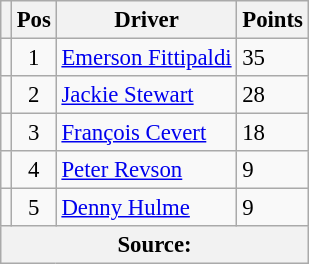<table class="wikitable" style="font-size: 95%;">
<tr>
<th></th>
<th>Pos</th>
<th>Driver</th>
<th>Points</th>
</tr>
<tr>
<td align="left"></td>
<td align="center">1</td>
<td> <a href='#'>Emerson Fittipaldi</a></td>
<td align="left">35</td>
</tr>
<tr>
<td align="left"></td>
<td align="center">2</td>
<td> <a href='#'>Jackie Stewart</a></td>
<td align="left">28</td>
</tr>
<tr>
<td align="left"></td>
<td align="center">3</td>
<td> <a href='#'>François Cevert</a></td>
<td align="left">18</td>
</tr>
<tr>
<td align="left"></td>
<td align="center">4</td>
<td> <a href='#'>Peter Revson</a></td>
<td align="left">9</td>
</tr>
<tr>
<td align="left"></td>
<td align="center">5</td>
<td> <a href='#'>Denny Hulme</a></td>
<td align="left">9</td>
</tr>
<tr>
<th colspan=4>Source: </th>
</tr>
</table>
